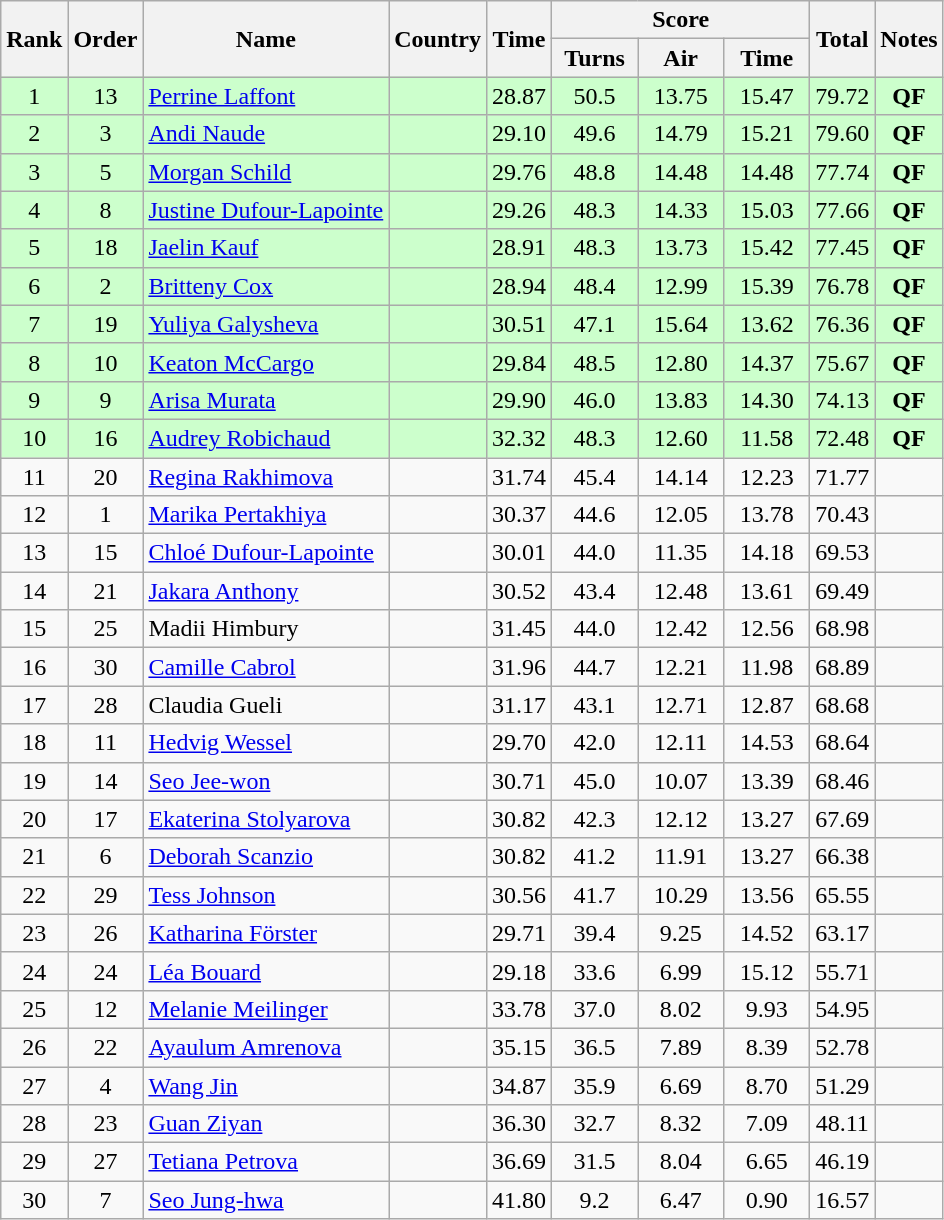<table class="wikitable sortable" style="text-align:center">
<tr>
<th rowspan=2>Rank</th>
<th rowspan=2>Order</th>
<th rowspan=2>Name</th>
<th rowspan=2>Country</th>
<th rowspan=2>Time</th>
<th colspan=3>Score</th>
<th rowspan=2>Total</th>
<th rowspan=2>Notes</th>
</tr>
<tr>
<th width=50>Turns</th>
<th width=50>Air</th>
<th width=50>Time</th>
</tr>
<tr bgcolor=#ccffcc>
<td>1</td>
<td>13</td>
<td align=left><a href='#'>Perrine Laffont</a></td>
<td align=left></td>
<td>28.87</td>
<td>50.5</td>
<td>13.75</td>
<td>15.47</td>
<td>79.72</td>
<td><strong>QF</strong></td>
</tr>
<tr bgcolor=#ccffcc>
<td>2</td>
<td>3</td>
<td align=left><a href='#'>Andi Naude</a></td>
<td align=left></td>
<td>29.10</td>
<td>49.6</td>
<td>14.79</td>
<td>15.21</td>
<td>79.60</td>
<td><strong>QF</strong></td>
</tr>
<tr bgcolor=#ccffcc>
<td>3</td>
<td>5</td>
<td align=left><a href='#'>Morgan Schild</a></td>
<td align=left></td>
<td>29.76</td>
<td>48.8</td>
<td>14.48</td>
<td>14.48</td>
<td>77.74</td>
<td><strong>QF</strong></td>
</tr>
<tr bgcolor=#ccffcc>
<td>4</td>
<td>8</td>
<td align=left><a href='#'>Justine Dufour-Lapointe</a></td>
<td align=left></td>
<td>29.26</td>
<td>48.3</td>
<td>14.33</td>
<td>15.03</td>
<td>77.66</td>
<td><strong>QF</strong></td>
</tr>
<tr bgcolor=#ccffcc>
<td>5</td>
<td>18</td>
<td align=left><a href='#'>Jaelin Kauf</a></td>
<td align=left></td>
<td>28.91</td>
<td>48.3</td>
<td>13.73</td>
<td>15.42</td>
<td>77.45</td>
<td><strong>QF</strong></td>
</tr>
<tr bgcolor=#ccffcc>
<td>6</td>
<td>2</td>
<td align=left><a href='#'>Britteny Cox</a></td>
<td align=left></td>
<td>28.94</td>
<td>48.4</td>
<td>12.99</td>
<td>15.39</td>
<td>76.78</td>
<td><strong>QF</strong></td>
</tr>
<tr bgcolor=#ccffcc>
<td>7</td>
<td>19</td>
<td align=left><a href='#'>Yuliya Galysheva</a></td>
<td align=left></td>
<td>30.51</td>
<td>47.1</td>
<td>15.64</td>
<td>13.62</td>
<td>76.36</td>
<td><strong>QF</strong></td>
</tr>
<tr bgcolor=#ccffcc>
<td>8</td>
<td>10</td>
<td align=left><a href='#'>Keaton McCargo</a></td>
<td align=left></td>
<td>29.84</td>
<td>48.5</td>
<td>12.80</td>
<td>14.37</td>
<td>75.67</td>
<td><strong>QF</strong></td>
</tr>
<tr bgcolor=#ccffcc>
<td>9</td>
<td>9</td>
<td align=left><a href='#'>Arisa Murata</a></td>
<td align=left></td>
<td>29.90</td>
<td>46.0</td>
<td>13.83</td>
<td>14.30</td>
<td>74.13</td>
<td><strong>QF</strong></td>
</tr>
<tr bgcolor=#ccffcc>
<td>10</td>
<td>16</td>
<td align=left><a href='#'>Audrey Robichaud</a></td>
<td align=left></td>
<td>32.32</td>
<td>48.3</td>
<td>12.60</td>
<td>11.58</td>
<td>72.48</td>
<td><strong>QF</strong></td>
</tr>
<tr>
<td>11</td>
<td>20</td>
<td align=left><a href='#'>Regina Rakhimova</a></td>
<td align=left></td>
<td>31.74</td>
<td>45.4</td>
<td>14.14</td>
<td>12.23</td>
<td>71.77</td>
<td></td>
</tr>
<tr>
<td>12</td>
<td>1</td>
<td align=left><a href='#'>Marika Pertakhiya</a></td>
<td align=left></td>
<td>30.37</td>
<td>44.6</td>
<td>12.05</td>
<td>13.78</td>
<td>70.43</td>
<td></td>
</tr>
<tr>
<td>13</td>
<td>15</td>
<td align=left><a href='#'>Chloé Dufour-Lapointe</a></td>
<td align=left></td>
<td>30.01</td>
<td>44.0</td>
<td>11.35</td>
<td>14.18</td>
<td>69.53</td>
<td></td>
</tr>
<tr>
<td>14</td>
<td>21</td>
<td align=left><a href='#'>Jakara Anthony</a></td>
<td align=left></td>
<td>30.52</td>
<td>43.4</td>
<td>12.48</td>
<td>13.61</td>
<td>69.49</td>
<td></td>
</tr>
<tr>
<td>15</td>
<td>25</td>
<td align=left>Madii Himbury</td>
<td align=left></td>
<td>31.45</td>
<td>44.0</td>
<td>12.42</td>
<td>12.56</td>
<td>68.98</td>
<td></td>
</tr>
<tr>
<td>16</td>
<td>30</td>
<td align=left><a href='#'>Camille Cabrol</a></td>
<td align=left></td>
<td>31.96</td>
<td>44.7</td>
<td>12.21</td>
<td>11.98</td>
<td>68.89</td>
<td></td>
</tr>
<tr>
<td>17</td>
<td>28</td>
<td align=left>Claudia Gueli</td>
<td align=left></td>
<td>31.17</td>
<td>43.1</td>
<td>12.71</td>
<td>12.87</td>
<td>68.68</td>
<td></td>
</tr>
<tr>
<td>18</td>
<td>11</td>
<td align=left><a href='#'>Hedvig Wessel</a></td>
<td align=left></td>
<td>29.70</td>
<td>42.0</td>
<td>12.11</td>
<td>14.53</td>
<td>68.64</td>
<td></td>
</tr>
<tr>
<td>19</td>
<td>14</td>
<td align=left><a href='#'>Seo Jee-won</a></td>
<td align=left></td>
<td>30.71</td>
<td>45.0</td>
<td>10.07</td>
<td>13.39</td>
<td>68.46</td>
<td></td>
</tr>
<tr>
<td>20</td>
<td>17</td>
<td align=left><a href='#'>Ekaterina Stolyarova</a></td>
<td align=left></td>
<td>30.82</td>
<td>42.3</td>
<td>12.12</td>
<td>13.27</td>
<td>67.69</td>
<td></td>
</tr>
<tr>
<td>21</td>
<td>6</td>
<td align=left><a href='#'>Deborah Scanzio</a></td>
<td align=left></td>
<td>30.82</td>
<td>41.2</td>
<td>11.91</td>
<td>13.27</td>
<td>66.38</td>
<td></td>
</tr>
<tr>
<td>22</td>
<td>29</td>
<td align=left><a href='#'>Tess Johnson</a></td>
<td align=left></td>
<td>30.56</td>
<td>41.7</td>
<td>10.29</td>
<td>13.56</td>
<td>65.55</td>
<td></td>
</tr>
<tr>
<td>23</td>
<td>26</td>
<td align=left><a href='#'>Katharina Förster</a></td>
<td align=left></td>
<td>29.71</td>
<td>39.4</td>
<td>9.25</td>
<td>14.52</td>
<td>63.17</td>
<td></td>
</tr>
<tr>
<td>24</td>
<td>24</td>
<td align=left><a href='#'>Léa Bouard</a></td>
<td align=left></td>
<td>29.18</td>
<td>33.6</td>
<td>6.99</td>
<td>15.12</td>
<td>55.71</td>
<td></td>
</tr>
<tr>
<td>25</td>
<td>12</td>
<td align=left><a href='#'>Melanie Meilinger</a></td>
<td align=left></td>
<td>33.78</td>
<td>37.0</td>
<td>8.02</td>
<td>9.93</td>
<td>54.95</td>
<td></td>
</tr>
<tr>
<td>26</td>
<td>22</td>
<td align=left><a href='#'>Ayaulum Amrenova</a></td>
<td align=left></td>
<td>35.15</td>
<td>36.5</td>
<td>7.89</td>
<td>8.39</td>
<td>52.78</td>
<td></td>
</tr>
<tr>
<td>27</td>
<td>4</td>
<td align=left><a href='#'>Wang Jin</a></td>
<td align=left></td>
<td>34.87</td>
<td>35.9</td>
<td>6.69</td>
<td>8.70</td>
<td>51.29</td>
<td></td>
</tr>
<tr>
<td>28</td>
<td>23</td>
<td align=left><a href='#'>Guan Ziyan</a></td>
<td align=left></td>
<td>36.30</td>
<td>32.7</td>
<td>8.32</td>
<td>7.09</td>
<td>48.11</td>
<td></td>
</tr>
<tr>
<td>29</td>
<td>27</td>
<td align=left><a href='#'>Tetiana Petrova</a></td>
<td align=left></td>
<td>36.69</td>
<td>31.5</td>
<td>8.04</td>
<td>6.65</td>
<td>46.19</td>
<td></td>
</tr>
<tr>
<td>30</td>
<td>7</td>
<td align=left><a href='#'>Seo Jung-hwa</a></td>
<td align=left></td>
<td>41.80</td>
<td>9.2</td>
<td>6.47</td>
<td>0.90</td>
<td>16.57</td>
<td></td>
</tr>
</table>
